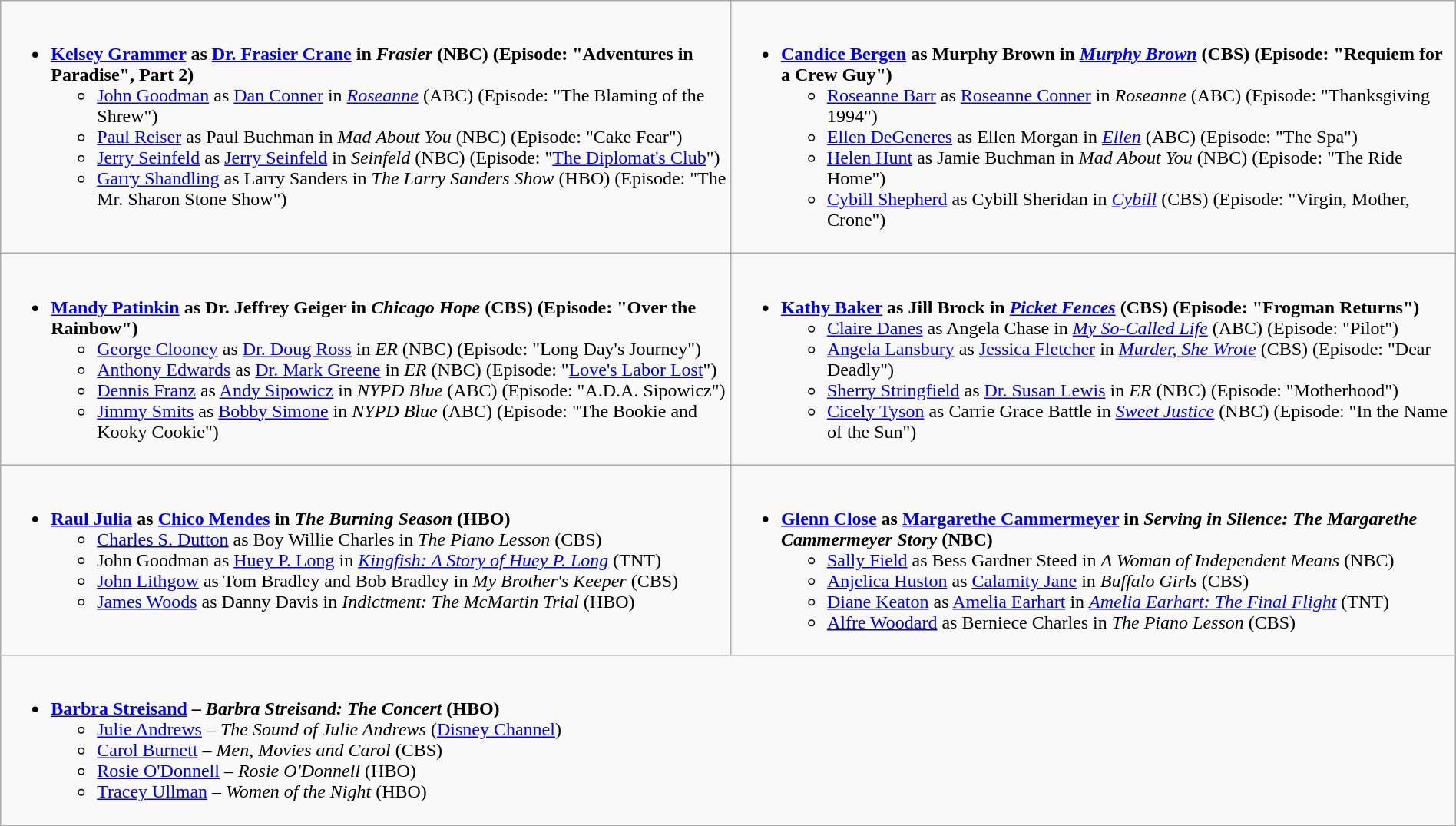<table class="wikitable" width="100%">
<tr>
<td style="vertical-align:top;"><br><ul><li><strong><a href='#'>Kelsey Grammer</a> as <a href='#'>Dr. Frasier Crane</a> in <em>Frasier</em> (NBC) (Episode: "Adventures in Paradise", Part 2)</strong><ul><li><a href='#'>John Goodman</a> as <a href='#'>Dan Conner</a> in <em><a href='#'>Roseanne</a></em> (ABC) (Episode: "The Blaming of the Shrew")</li><li><a href='#'>Paul Reiser</a> as Paul Buchman in <em>Mad About You</em> (NBC) (Episode: "Cake Fear")</li><li><a href='#'>Jerry Seinfeld</a> as <a href='#'>Jerry Seinfeld</a> in <em>Seinfeld</em> (NBC) (Episode: "<a href='#'>The Diplomat's Club</a>")</li><li><a href='#'>Garry Shandling</a> as Larry Sanders in <em>The Larry Sanders Show</em> (HBO) (Episode: "The Mr. Sharon Stone Show")</li></ul></li></ul></td>
<td style="vertical-align:top;"><br><ul><li><strong><a href='#'>Candice Bergen</a> as Murphy Brown in <em><a href='#'>Murphy Brown</a></em> (CBS) (Episode: "Requiem for a Crew Guy")</strong><ul><li><a href='#'>Roseanne Barr</a> as <a href='#'>Roseanne Conner</a> in <em>Roseanne</em> (ABC) (Episode: "Thanksgiving 1994")</li><li><a href='#'>Ellen DeGeneres</a> as Ellen Morgan in <em><a href='#'>Ellen</a></em> (ABC) (Episode: "The Spa")</li><li><a href='#'>Helen Hunt</a> as Jamie Buchman in <em>Mad About You</em> (NBC) (Episode: "The Ride Home")</li><li><a href='#'>Cybill Shepherd</a> as Cybill Sheridan in <em><a href='#'>Cybill</a></em> (CBS) (Episode: "Virgin, Mother, Crone")</li></ul></li></ul></td>
</tr>
<tr>
<td style="vertical-align:top;"><br><ul><li><strong><a href='#'>Mandy Patinkin</a> as Dr. Jeffrey Geiger in <em>Chicago Hope</em> (CBS) (Episode: "Over the Rainbow")</strong><ul><li><a href='#'>George Clooney</a> as <a href='#'>Dr. Doug Ross</a> in <em>ER</em> (NBC) (Episode: "Long Day's Journey")</li><li><a href='#'>Anthony Edwards</a> as <a href='#'>Dr. Mark Greene</a> in <em>ER</em> (NBC) (Episode: "<a href='#'>Love's Labor Lost</a>")</li><li><a href='#'>Dennis Franz</a> as <a href='#'>Andy Sipowicz</a> in <em>NYPD Blue</em> (ABC) (Episode: "A.D.A. Sipowicz")</li><li><a href='#'>Jimmy Smits</a> as <a href='#'>Bobby Simone</a> in <em>NYPD Blue</em> (ABC) (Episode: "The Bookie and Kooky Cookie")</li></ul></li></ul></td>
<td style="vertical-align:top;"><br><ul><li><strong><a href='#'>Kathy Baker</a> as Jill Brock in <em><a href='#'>Picket Fences</a></em> (CBS) (Episode: "Frogman Returns")</strong><ul><li><a href='#'>Claire Danes</a> as Angela Chase in <em><a href='#'>My So-Called Life</a></em> (ABC) (Episode: "Pilot")</li><li><a href='#'>Angela Lansbury</a> as <a href='#'>Jessica Fletcher</a> in <em><a href='#'>Murder, She Wrote</a></em> (CBS) (Episode: "Dear Deadly")</li><li><a href='#'>Sherry Stringfield</a> as <a href='#'>Dr. Susan Lewis</a> in <em>ER</em> (NBC) (Episode: "Motherhood")</li><li><a href='#'>Cicely Tyson</a> as Carrie Grace Battle in <em><a href='#'>Sweet Justice</a></em> (NBC) (Episode: "In the Name of the Sun")</li></ul></li></ul></td>
</tr>
<tr>
<td style="vertical-align:top;"><br><ul><li><strong><a href='#'>Raul Julia</a> as <a href='#'>Chico Mendes</a> in <em>The Burning Season</em> (HBO)</strong><ul><li><a href='#'>Charles S. Dutton</a> as Boy Willie Charles in <em>The Piano Lesson</em> (CBS)</li><li>John Goodman as <a href='#'>Huey P. Long</a> in <em><a href='#'>Kingfish: A Story of Huey P. Long</a></em> (TNT)</li><li><a href='#'>John Lithgow</a> as Tom Bradley and Bob Bradley in <em>My Brother's Keeper</em> (CBS)</li><li><a href='#'>James Woods</a> as Danny Davis in <em>Indictment: The McMartin Trial</em> (HBO)</li></ul></li></ul></td>
<td style="vertical-align:top;"><br><ul><li><strong><a href='#'>Glenn Close</a> as <a href='#'>Margarethe Cammermeyer</a> in <em>Serving in Silence: The Margarethe Cammermeyer Story</em> (NBC)</strong><ul><li><a href='#'>Sally Field</a> as Bess Gardner Steed in <em>A Woman of Independent Means</em> (NBC)</li><li><a href='#'>Anjelica Huston</a> as <a href='#'>Calamity Jane</a> in <em>Buffalo Girls</em> (CBS)</li><li><a href='#'>Diane Keaton</a> as <a href='#'>Amelia Earhart</a> in <em><a href='#'>Amelia Earhart: The Final Flight</a></em> (TNT)</li><li><a href='#'>Alfre Woodard</a> as Berniece Charles in <em>The Piano Lesson</em> (CBS)</li></ul></li></ul></td>
</tr>
<tr>
<td style="vertical-align:top;" colspan="2"><br><ul><li><strong><a href='#'>Barbra Streisand</a> – <em>Barbra Streisand: The Concert</em> (HBO)</strong><ul><li><a href='#'>Julie Andrews</a> – <em>The Sound of Julie Andrews</em> (<a href='#'>Disney Channel</a>)</li><li><a href='#'>Carol Burnett</a> – <em>Men, Movies and Carol</em> (CBS)</li><li><a href='#'>Rosie O'Donnell</a> – <em>Rosie O'Donnell</em> (HBO)</li><li><a href='#'>Tracey Ullman</a> – <em>Women of the Night</em> (HBO)</li></ul></li></ul></td>
</tr>
</table>
